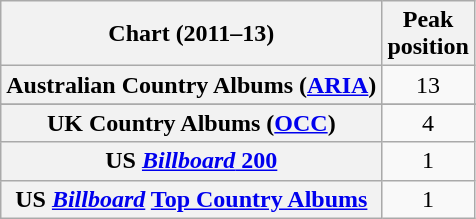<table class="wikitable sortable plainrowheaders" style="text-align:center">
<tr>
<th>Chart (2011–13)</th>
<th>Peak<br>position</th>
</tr>
<tr>
<th scope="row">Australian Country Albums (<a href='#'>ARIA</a>)</th>
<td>13</td>
</tr>
<tr>
</tr>
<tr>
<th scope="row">UK Country Albums (<a href='#'>OCC</a>)</th>
<td>4</td>
</tr>
<tr>
<th scope="row">US <a href='#'><em>Billboard</em> 200</a></th>
<td>1</td>
</tr>
<tr>
<th scope="row">US <em><a href='#'>Billboard</a></em> <a href='#'>Top Country Albums</a></th>
<td>1</td>
</tr>
</table>
